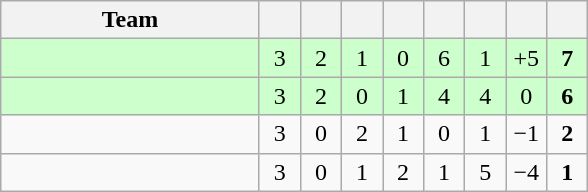<table class="wikitable" style="text-align:center">
<tr>
<th width=165>Team</th>
<th width=20></th>
<th width=20></th>
<th width=20></th>
<th width=20></th>
<th width=20></th>
<th width=20></th>
<th width=20></th>
<th width=20></th>
</tr>
<tr bgcolor=ccffcc>
<td align=left></td>
<td>3</td>
<td>2</td>
<td>1</td>
<td>0</td>
<td>6</td>
<td>1</td>
<td>+5</td>
<td><strong>7</strong></td>
</tr>
<tr bgcolor=ccffcc>
<td align=left></td>
<td>3</td>
<td>2</td>
<td>0</td>
<td>1</td>
<td>4</td>
<td>4</td>
<td>0</td>
<td><strong>6</strong></td>
</tr>
<tr>
<td align=left></td>
<td>3</td>
<td>0</td>
<td>2</td>
<td>1</td>
<td>0</td>
<td>1</td>
<td>−1</td>
<td><strong>2</strong></td>
</tr>
<tr>
<td align=left></td>
<td>3</td>
<td>0</td>
<td>1</td>
<td>2</td>
<td>1</td>
<td>5</td>
<td>−4</td>
<td><strong>1</strong></td>
</tr>
</table>
